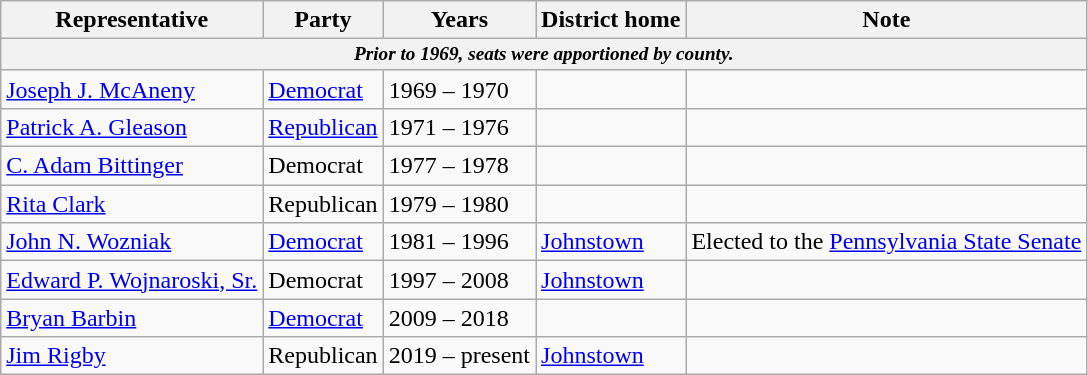<table class=wikitable>
<tr valign=bottom>
<th>Representative</th>
<th>Party</th>
<th>Years</th>
<th>District home</th>
<th>Note</th>
</tr>
<tr>
<th colspan=5 style="font-size: 80%;"><em>Prior to 1969, seats were apportioned by county.</em></th>
</tr>
<tr>
<td><a href='#'>Joseph J. McAneny</a></td>
<td><a href='#'>Democrat</a></td>
<td>1969 – 1970</td>
<td></td>
<td></td>
</tr>
<tr>
<td><a href='#'>Patrick A. Gleason</a></td>
<td><a href='#'>Republican</a></td>
<td>1971 – 1976</td>
<td></td>
<td></td>
</tr>
<tr>
<td><a href='#'>C. Adam Bittinger</a></td>
<td>Democrat</td>
<td>1977 – 1978</td>
<td></td>
<td></td>
</tr>
<tr>
<td><a href='#'>Rita Clark</a></td>
<td>Republican</td>
<td>1979 – 1980</td>
<td></td>
<td></td>
</tr>
<tr>
<td><a href='#'>John N. Wozniak</a></td>
<td><a href='#'>Democrat</a></td>
<td>1981 – 1996</td>
<td><a href='#'>Johnstown</a></td>
<td>Elected to the <a href='#'>Pennsylvania State Senate</a></td>
</tr>
<tr>
<td><a href='#'>Edward P. Wojnaroski, Sr.</a></td>
<td>Democrat</td>
<td>1997 – 2008</td>
<td><a href='#'>Johnstown</a></td>
<td></td>
</tr>
<tr>
<td><a href='#'>Bryan Barbin</a></td>
<td><a href='#'>Democrat</a></td>
<td>2009 – 2018</td>
<td></td>
<td></td>
</tr>
<tr>
<td><a href='#'>Jim Rigby</a></td>
<td>Republican</td>
<td>2019 – present</td>
<td><a href='#'>Johnstown</a></td>
<td></td>
</tr>
</table>
